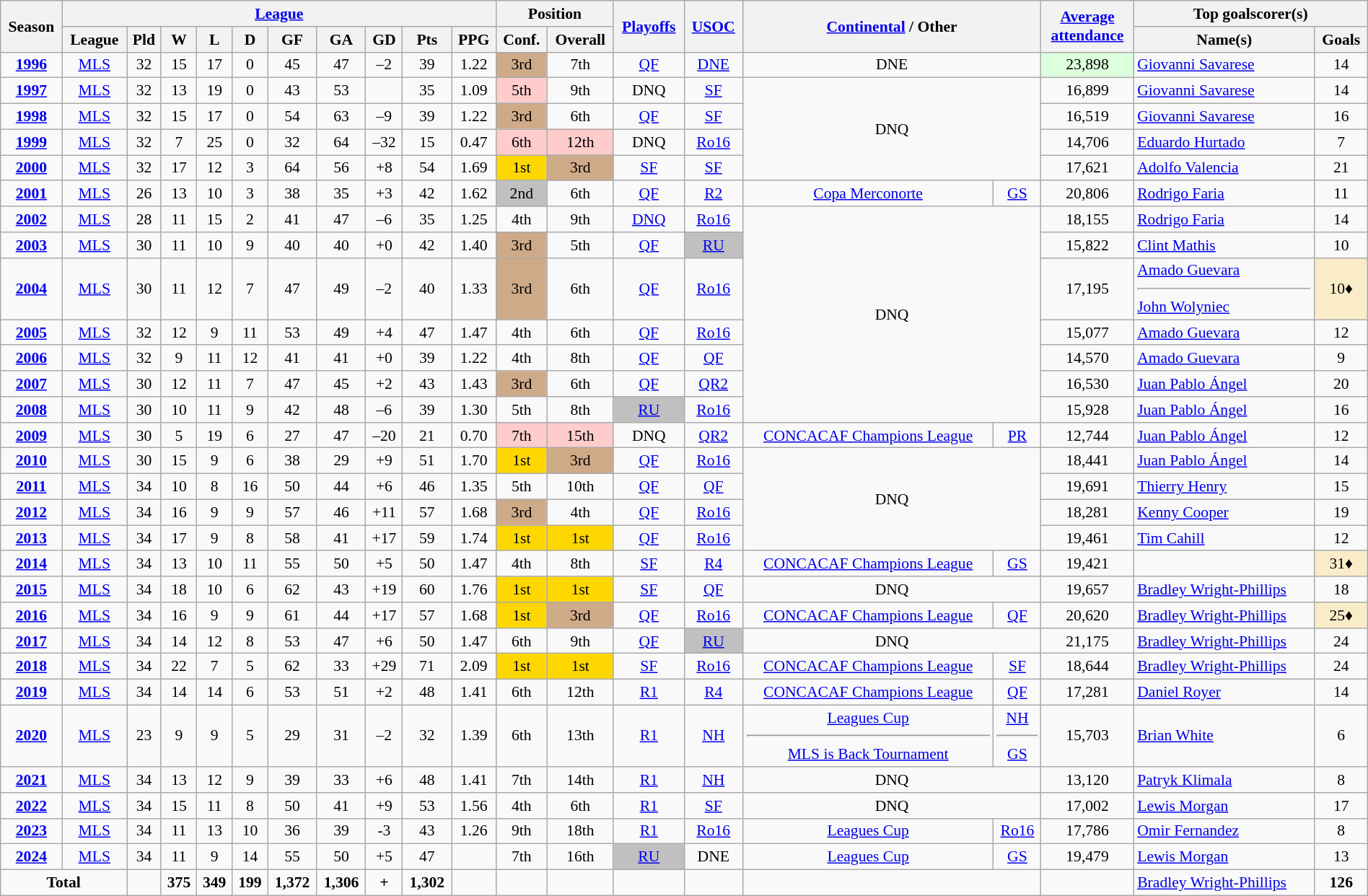<table class="wikitable" width=100% style="font-size:90%; text-align:center;">
<tr style="background:#f0f6ff;">
<th rowspan=2>Season</th>
<th colspan="10"><a href='#'>League</a></th>
<th colspan=2>Position</th>
<th rowspan=2><a href='#'>Playoffs</a></th>
<th rowspan=2><a href='#'>USOC</a></th>
<th rowspan=2 colspan=2><a href='#'>Continental</a> / Other</th>
<th rowspan=2><a href='#'>Average <br> attendance</a></th>
<th colspan=2>Top goalscorer(s)</th>
</tr>
<tr>
<th>League</th>
<th>Pld</th>
<th>W</th>
<th>L</th>
<th>D</th>
<th>GF</th>
<th>GA</th>
<th>GD</th>
<th>Pts</th>
<th>PPG</th>
<th>Conf.</th>
<th>Overall</th>
<th>Name(s)</th>
<th>Goals</th>
</tr>
<tr>
<td><strong><a href='#'>1996</a></strong></td>
<td><a href='#'>MLS</a></td>
<td>32</td>
<td>15</td>
<td>17</td>
<td>0</td>
<td>45</td>
<td>47</td>
<td>–2</td>
<td>39</td>
<td>1.22</td>
<td bgcolor=CFAA88>3rd</td>
<td>7th</td>
<td><a href='#'>QF</a></td>
<td><a href='#'>DNE</a></td>
<td colspan=2>DNE</td>
<td style="background:#dfd;">23,898</td>
<td align="left"> <a href='#'>Giovanni Savarese</a></td>
<td>14</td>
</tr>
<tr>
<td><strong><a href='#'>1997</a></strong></td>
<td><a href='#'>MLS</a></td>
<td>32</td>
<td>13</td>
<td>19</td>
<td>0</td>
<td>43</td>
<td>53</td>
<td></td>
<td>35</td>
<td>1.09</td>
<td style=background:#FFCCCC>5th</td>
<td>9th</td>
<td>DNQ</td>
<td><a href='#'>SF</a></td>
<td colspan=2 rowspan=4>DNQ</td>
<td>16,899</td>
<td align="left"> <a href='#'>Giovanni Savarese</a></td>
<td>14</td>
</tr>
<tr>
<td><strong><a href='#'>1998</a></strong></td>
<td><a href='#'>MLS</a></td>
<td>32</td>
<td>15</td>
<td>17</td>
<td>0</td>
<td>54</td>
<td>63</td>
<td>–9</td>
<td>39</td>
<td>1.22</td>
<td bgcolor=CFAA88>3rd</td>
<td>6th</td>
<td><a href='#'>QF</a></td>
<td><a href='#'>SF</a></td>
<td>16,519</td>
<td align="left"> <a href='#'>Giovanni Savarese</a></td>
<td>16</td>
</tr>
<tr>
<td><strong><a href='#'>1999</a></strong></td>
<td><a href='#'>MLS</a></td>
<td>32</td>
<td>7</td>
<td>25</td>
<td>0</td>
<td>32</td>
<td>64</td>
<td>–32</td>
<td>15</td>
<td>0.47</td>
<td style=background:#FFCCCC>6th</td>
<td style=background:#FFCCCC>12th</td>
<td>DNQ</td>
<td><a href='#'>Ro16</a></td>
<td>14,706</td>
<td align="left"> <a href='#'>Eduardo Hurtado</a></td>
<td>7</td>
</tr>
<tr>
<td><strong><a href='#'>2000</a></strong></td>
<td><a href='#'>MLS</a></td>
<td>32</td>
<td>17</td>
<td>12</td>
<td>3</td>
<td>64</td>
<td>56</td>
<td>+8</td>
<td>54</td>
<td>1.69</td>
<td bgcolor=gold>1st</td>
<td bgcolor=CFAA88>3rd</td>
<td><a href='#'>SF</a></td>
<td><a href='#'>SF</a></td>
<td>17,621</td>
<td align="left"> <a href='#'>Adolfo Valencia</a></td>
<td>21</td>
</tr>
<tr>
<td><strong><a href='#'>2001</a></strong></td>
<td><a href='#'>MLS</a></td>
<td>26</td>
<td>13</td>
<td>10</td>
<td>3</td>
<td>38</td>
<td>35</td>
<td>+3</td>
<td>42</td>
<td>1.62</td>
<td bgcolor=silver>2nd</td>
<td>6th</td>
<td><a href='#'>QF</a></td>
<td><a href='#'>R2</a></td>
<td><a href='#'>Copa Merconorte</a></td>
<td><a href='#'>GS</a></td>
<td>20,806</td>
<td align="left"> <a href='#'>Rodrigo Faria</a></td>
<td>11</td>
</tr>
<tr>
<td><strong><a href='#'>2002</a></strong></td>
<td><a href='#'>MLS</a></td>
<td>28</td>
<td>11</td>
<td>15</td>
<td>2</td>
<td>41</td>
<td>47</td>
<td>–6</td>
<td>35</td>
<td>1.25</td>
<td>4th</td>
<td>9th</td>
<td><a href='#'>DNQ</a></td>
<td><a href='#'>Ro16</a></td>
<td colspan=2 rowspan=7>DNQ</td>
<td>18,155</td>
<td align="left"> <a href='#'>Rodrigo Faria</a></td>
<td>14</td>
</tr>
<tr>
<td><strong><a href='#'>2003</a></strong></td>
<td><a href='#'>MLS</a></td>
<td>30</td>
<td>11</td>
<td>10</td>
<td>9</td>
<td>40</td>
<td>40</td>
<td>+0</td>
<td>42</td>
<td>1.40</td>
<td bgcolor=CFAA88>3rd</td>
<td>5th</td>
<td><a href='#'>QF</a></td>
<td bgcolor=silver><a href='#'>RU</a></td>
<td>15,822</td>
<td align="left"> <a href='#'>Clint Mathis</a></td>
<td>10</td>
</tr>
<tr>
<td><strong><a href='#'>2004</a></strong></td>
<td><a href='#'>MLS</a></td>
<td>30</td>
<td>11</td>
<td>12</td>
<td>7</td>
<td>47</td>
<td>49</td>
<td>–2</td>
<td>40</td>
<td>1.33</td>
<td bgcolor=CFAA88>3rd</td>
<td>6th</td>
<td><a href='#'>QF</a></td>
<td><a href='#'>Ro16</a></td>
<td>17,195</td>
<td align="left"> <a href='#'>Amado Guevara</a> <hr> <a href='#'>John Wolyniec</a></td>
<td style=background:#FAECC8;">10♦</td>
</tr>
<tr>
<td><strong><a href='#'>2005</a></strong></td>
<td><a href='#'>MLS</a></td>
<td>32</td>
<td>12</td>
<td>9</td>
<td>11</td>
<td>53</td>
<td>49</td>
<td>+4</td>
<td>47</td>
<td>1.47</td>
<td>4th</td>
<td>6th</td>
<td><a href='#'>QF</a></td>
<td><a href='#'>Ro16</a></td>
<td>15,077</td>
<td align="left"> <a href='#'>Amado Guevara</a></td>
<td>12</td>
</tr>
<tr>
<td><strong><a href='#'>2006</a></strong></td>
<td><a href='#'>MLS</a></td>
<td>32</td>
<td>9</td>
<td>11</td>
<td>12</td>
<td>41</td>
<td>41</td>
<td>+0</td>
<td>39</td>
<td>1.22</td>
<td>4th</td>
<td>8th</td>
<td><a href='#'>QF</a></td>
<td><a href='#'>QF</a></td>
<td>14,570</td>
<td align="left"> <a href='#'>Amado Guevara</a></td>
<td>9</td>
</tr>
<tr>
<td><strong><a href='#'>2007</a></strong></td>
<td><a href='#'>MLS</a></td>
<td>30</td>
<td>12</td>
<td>11</td>
<td>7</td>
<td>47</td>
<td>45</td>
<td>+2</td>
<td>43</td>
<td>1.43</td>
<td bgcolor=CFAA88>3rd</td>
<td>6th</td>
<td><a href='#'>QF</a></td>
<td><a href='#'>QR2</a></td>
<td>16,530</td>
<td align="left"> <a href='#'>Juan Pablo Ángel</a></td>
<td>20</td>
</tr>
<tr>
<td><strong><a href='#'>2008</a></strong></td>
<td><a href='#'>MLS</a></td>
<td>30</td>
<td>10</td>
<td>11</td>
<td>9</td>
<td>42</td>
<td>48</td>
<td>–6</td>
<td>39</td>
<td>1.30</td>
<td>5th</td>
<td>8th</td>
<td bgcolor=silver><a href='#'>RU</a></td>
<td><a href='#'>Ro16</a></td>
<td>15,928</td>
<td align="left"> <a href='#'>Juan Pablo Ángel</a></td>
<td>16</td>
</tr>
<tr>
<td><strong><a href='#'>2009</a></strong></td>
<td><a href='#'>MLS</a></td>
<td>30</td>
<td>5</td>
<td>19</td>
<td>6</td>
<td>27</td>
<td>47</td>
<td>–20</td>
<td>21</td>
<td>0.70</td>
<td style=background:#FFCCCC>7th</td>
<td style=background:#FFCCCC>15th</td>
<td>DNQ</td>
<td><a href='#'>QR2</a></td>
<td><a href='#'>CONCACAF Champions League</a></td>
<td><a href='#'>PR</a></td>
<td>12,744</td>
<td align="left"> <a href='#'>Juan Pablo Ángel</a></td>
<td>12</td>
</tr>
<tr>
<td><strong><a href='#'>2010</a></strong></td>
<td><a href='#'>MLS</a></td>
<td>30</td>
<td>15</td>
<td>9</td>
<td>6</td>
<td>38</td>
<td>29</td>
<td>+9</td>
<td>51</td>
<td>1.70</td>
<td bgcolor=gold>1st</td>
<td bgcolor=CFAA88>3rd</td>
<td><a href='#'>QF</a></td>
<td><a href='#'>Ro16</a></td>
<td colspan=2 rowspan=4>DNQ</td>
<td>18,441</td>
<td align="left"> <a href='#'>Juan Pablo Ángel</a></td>
<td>14</td>
</tr>
<tr>
<td><strong><a href='#'>2011</a></strong></td>
<td><a href='#'>MLS</a></td>
<td>34</td>
<td>10</td>
<td>8</td>
<td>16</td>
<td>50</td>
<td>44</td>
<td>+6</td>
<td>46</td>
<td>1.35</td>
<td>5th</td>
<td>10th</td>
<td><a href='#'>QF</a></td>
<td><a href='#'>QF</a></td>
<td>19,691</td>
<td align="left"> <a href='#'>Thierry Henry</a></td>
<td>15</td>
</tr>
<tr>
<td><strong><a href='#'>2012</a></strong></td>
<td><a href='#'>MLS</a></td>
<td>34</td>
<td>16</td>
<td>9</td>
<td>9</td>
<td>57</td>
<td>46</td>
<td>+11</td>
<td>57</td>
<td>1.68</td>
<td bgcolor=CFAA88>3rd</td>
<td>4th</td>
<td><a href='#'>QF</a></td>
<td><a href='#'>Ro16</a></td>
<td>18,281</td>
<td align="left"> <a href='#'>Kenny Cooper</a></td>
<td>19</td>
</tr>
<tr>
<td><strong><a href='#'>2013</a></strong></td>
<td><a href='#'>MLS</a></td>
<td>34</td>
<td>17</td>
<td>9</td>
<td>8</td>
<td>58</td>
<td>41</td>
<td>+17</td>
<td>59</td>
<td>1.74</td>
<td bgcolor=gold>1st</td>
<td bgcolor=gold>1st</td>
<td><a href='#'>QF</a></td>
<td><a href='#'>Ro16</a></td>
<td>19,461</td>
<td align="left"> <a href='#'>Tim Cahill</a></td>
<td>12</td>
</tr>
<tr>
<td><strong><a href='#'>2014</a></strong></td>
<td><a href='#'>MLS</a></td>
<td>34</td>
<td>13</td>
<td>10</td>
<td>11</td>
<td>55</td>
<td>50</td>
<td>+5</td>
<td>50</td>
<td>1.47</td>
<td>4th</td>
<td>8th</td>
<td><a href='#'>SF</a></td>
<td><a href='#'>R4</a></td>
<td><a href='#'>CONCACAF Champions League</a></td>
<td><a href='#'>GS</a></td>
<td>19,421</td>
<td align="left"></td>
<td style=background:#FAECC8;">31♦</td>
</tr>
<tr>
<td><strong><a href='#'>2015</a></strong></td>
<td><a href='#'>MLS</a></td>
<td>34</td>
<td>18</td>
<td>10</td>
<td>6</td>
<td>62</td>
<td>43</td>
<td>+19</td>
<td>60</td>
<td>1.76</td>
<td bgcolor=gold>1st</td>
<td bgcolor=gold>1st</td>
<td><a href='#'>SF</a></td>
<td><a href='#'>QF</a></td>
<td colspan=2>DNQ</td>
<td>19,657</td>
<td align="left"> <a href='#'>Bradley Wright-Phillips</a></td>
<td>18</td>
</tr>
<tr>
<td><strong><a href='#'>2016</a></strong></td>
<td><a href='#'>MLS</a></td>
<td>34</td>
<td>16</td>
<td>9</td>
<td>9</td>
<td>61</td>
<td>44</td>
<td>+17</td>
<td>57</td>
<td>1.68</td>
<td bgcolor=gold>1st</td>
<td bgcolor=CFAA88>3rd</td>
<td><a href='#'>QF</a></td>
<td><a href='#'>Ro16</a></td>
<td><a href='#'>CONCACAF Champions League</a></td>
<td><a href='#'>QF</a></td>
<td>20,620</td>
<td align="left"> <a href='#'>Bradley Wright-Phillips</a></td>
<td style=background:#FAECC8;">25♦</td>
</tr>
<tr>
<td><strong><a href='#'>2017</a></strong></td>
<td><a href='#'>MLS</a></td>
<td>34</td>
<td>14</td>
<td>12</td>
<td>8</td>
<td>53</td>
<td>47</td>
<td>+6</td>
<td>50</td>
<td>1.47</td>
<td>6th</td>
<td>9th</td>
<td><a href='#'>QF</a></td>
<td bgcolor=silver><a href='#'>RU</a></td>
<td colspan=2>DNQ</td>
<td>21,175</td>
<td align="left"> <a href='#'>Bradley Wright-Phillips</a></td>
<td>24</td>
</tr>
<tr>
<td><strong><a href='#'>2018</a></strong></td>
<td><a href='#'>MLS</a></td>
<td>34</td>
<td>22</td>
<td>7</td>
<td>5</td>
<td>62</td>
<td>33</td>
<td>+29</td>
<td>71</td>
<td>2.09</td>
<td bgcolor=gold>1st</td>
<td bgcolor=gold>1st</td>
<td><a href='#'>SF</a></td>
<td><a href='#'>Ro16</a></td>
<td><a href='#'>CONCACAF Champions League</a></td>
<td><a href='#'>SF</a></td>
<td>18,644</td>
<td align="left"> <a href='#'>Bradley Wright-Phillips</a></td>
<td>24</td>
</tr>
<tr>
<td><strong><a href='#'>2019</a></strong></td>
<td><a href='#'>MLS</a></td>
<td>34</td>
<td>14</td>
<td>14</td>
<td>6</td>
<td>53</td>
<td>51</td>
<td>+2</td>
<td>48</td>
<td>1.41</td>
<td>6th</td>
<td>12th</td>
<td><a href='#'>R1</a></td>
<td><a href='#'>R4</a></td>
<td><a href='#'>CONCACAF Champions League</a></td>
<td><a href='#'>QF</a></td>
<td>17,281</td>
<td align="left"> <a href='#'>Daniel Royer</a></td>
<td>14</td>
</tr>
<tr>
<td><strong><a href='#'>2020</a></strong></td>
<td><a href='#'>MLS</a></td>
<td>23</td>
<td>9</td>
<td>9</td>
<td>5</td>
<td>29</td>
<td>31</td>
<td>–2</td>
<td>32</td>
<td>1.39</td>
<td>6th</td>
<td>13th</td>
<td><a href='#'>R1</a></td>
<td><a href='#'>NH</a></td>
<td><a href='#'>Leagues Cup</a><hr><a href='#'>MLS is Back Tournament</a></td>
<td><a href='#'>NH</a> <hr><a href='#'>GS</a></td>
<td>15,703</td>
<td align="left"> <a href='#'>Brian White</a></td>
<td>6</td>
</tr>
<tr>
<td><strong><a href='#'>2021</a></strong></td>
<td><a href='#'>MLS</a></td>
<td>34</td>
<td>13</td>
<td>12</td>
<td>9</td>
<td>39</td>
<td>33</td>
<td>+6</td>
<td>48</td>
<td>1.41</td>
<td>7th</td>
<td>14th</td>
<td><a href='#'>R1</a></td>
<td><a href='#'>NH</a></td>
<td colspan=2>DNQ</td>
<td>13,120</td>
<td align="left"> <a href='#'>Patryk Klimala</a></td>
<td>8</td>
</tr>
<tr>
<td><strong><a href='#'>2022</a></strong></td>
<td><a href='#'>MLS</a></td>
<td>34</td>
<td>15</td>
<td>11</td>
<td>8</td>
<td>50</td>
<td>41</td>
<td>+9</td>
<td>53</td>
<td>1.56</td>
<td>4th</td>
<td>6th</td>
<td><a href='#'>R1</a></td>
<td><a href='#'>SF</a></td>
<td colspan=2>DNQ</td>
<td>17,002</td>
<td align="left"> <a href='#'>Lewis Morgan</a></td>
<td>17</td>
</tr>
<tr>
<td><strong><a href='#'>2023</a></strong></td>
<td><a href='#'>MLS</a></td>
<td>34</td>
<td>11</td>
<td>13</td>
<td>10</td>
<td>36</td>
<td>39</td>
<td>-3</td>
<td>43</td>
<td>1.26</td>
<td>9th</td>
<td>18th</td>
<td><a href='#'>R1</a></td>
<td><a href='#'>Ro16</a></td>
<td><a href='#'>Leagues Cup</a></td>
<td><a href='#'>Ro16</a></td>
<td>17,786</td>
<td align="left"> <a href='#'>Omir Fernandez</a></td>
<td>8</td>
</tr>
<tr>
<td><strong><a href='#'>2024</a></strong></td>
<td><a href='#'>MLS</a></td>
<td>34</td>
<td>11</td>
<td>9</td>
<td>14</td>
<td>55</td>
<td>50</td>
<td>+5</td>
<td>47</td>
<td></td>
<td>7th</td>
<td>16th</td>
<td bgcolor=silver><a href='#'>RU</a></td>
<td>DNE</td>
<td><a href='#'>Leagues Cup</a></td>
<td><a href='#'>GS</a></td>
<td>19,479</td>
<td align="left"> <a href='#'>Lewis Morgan</a></td>
<td>13</td>
</tr>
<tr>
<td colspan="2"><strong>Total</strong></td>
<td><strong></strong> </td>
<td><strong>375</strong></td>
<td><strong>349</strong></td>
<td><strong>199</strong></td>
<td><strong>1,372</strong></td>
<td><strong>1,306</strong></td>
<td><strong>+</strong></td>
<td><strong>1,302</strong></td>
<td><strong></strong></td>
<td></td>
<td></td>
<td></td>
<td></td>
<td colspan="2"></td>
<td></td>
<td align="left"> <a href='#'>Bradley Wright-Phillips</a> </td>
<td><strong>126</strong> </td>
</tr>
</table>
